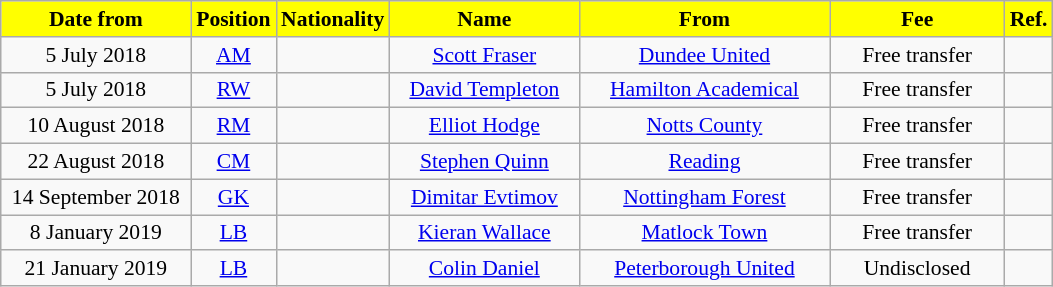<table class="wikitable"  style="text-align:center; font-size:90%; ">
<tr>
<th style="background:#FFFF00; color:#000000; width:120px;">Date from</th>
<th style="background:#FFFF00; color:#000000; width:50px;">Position</th>
<th style="background:#FFFF00; color:#000000; width:50px;">Nationality</th>
<th style="background:#FFFF00; color:#000000; width:120px;">Name</th>
<th style="background:#FFFF00; color:#000000; width:160px;">From</th>
<th style="background:#FFFF00; color:#000000; width:110px;">Fee</th>
<th style="background:#FFFF00; color:#000000; width:25px;">Ref.</th>
</tr>
<tr>
<td>5 July 2018</td>
<td><a href='#'>AM</a></td>
<td></td>
<td><a href='#'>Scott Fraser</a></td>
<td> <a href='#'>Dundee United</a></td>
<td>Free transfer</td>
<td></td>
</tr>
<tr>
<td>5 July 2018</td>
<td><a href='#'>RW</a></td>
<td></td>
<td><a href='#'>David Templeton</a></td>
<td> <a href='#'>Hamilton Academical</a></td>
<td>Free transfer</td>
<td></td>
</tr>
<tr>
<td>10 August 2018</td>
<td><a href='#'>RM</a></td>
<td></td>
<td><a href='#'>Elliot Hodge</a></td>
<td><a href='#'>Notts County</a></td>
<td>Free transfer</td>
<td></td>
</tr>
<tr>
<td>22 August 2018</td>
<td><a href='#'>CM</a></td>
<td></td>
<td><a href='#'>Stephen Quinn</a></td>
<td><a href='#'>Reading</a></td>
<td>Free transfer</td>
<td></td>
</tr>
<tr>
<td>14 September 2018</td>
<td><a href='#'>GK</a></td>
<td></td>
<td><a href='#'>Dimitar Evtimov</a></td>
<td><a href='#'>Nottingham Forest</a></td>
<td>Free transfer</td>
<td></td>
</tr>
<tr>
<td>8 January 2019</td>
<td><a href='#'>LB</a></td>
<td></td>
<td><a href='#'>Kieran Wallace</a></td>
<td><a href='#'>Matlock Town</a></td>
<td>Free transfer</td>
<td></td>
</tr>
<tr>
<td>21 January 2019</td>
<td><a href='#'>LB</a></td>
<td></td>
<td><a href='#'>Colin Daniel</a></td>
<td><a href='#'>Peterborough United</a></td>
<td>Undisclosed</td>
<td></td>
</tr>
</table>
